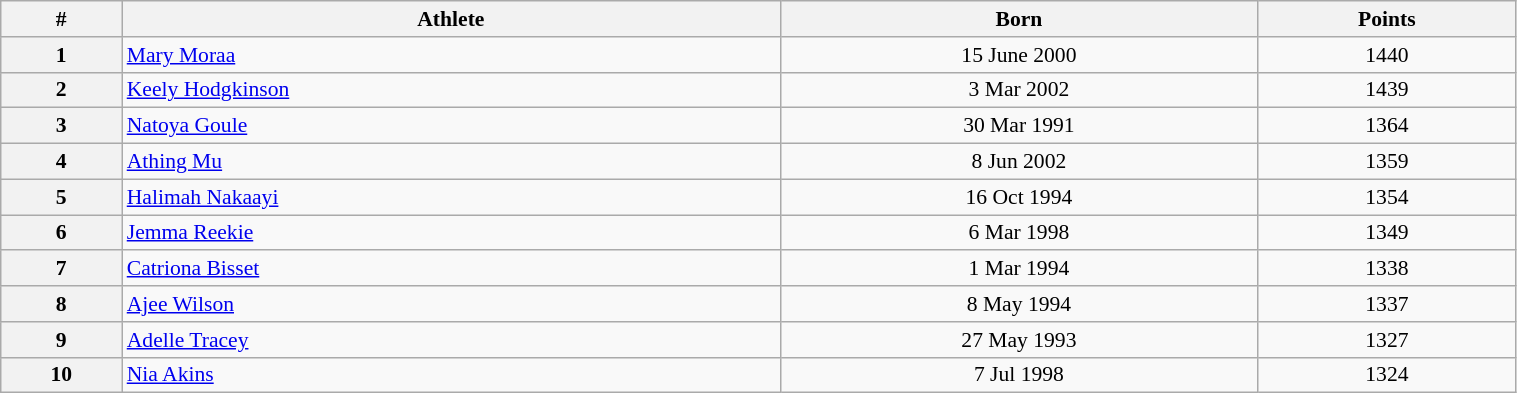<table class="wikitable" width=80% style="font-size:90%; text-align:center;">
<tr>
<th>#</th>
<th>Athlete</th>
<th>Born</th>
<th>Points</th>
</tr>
<tr>
<th>1</th>
<td align=left> <a href='#'>Mary Moraa</a></td>
<td>15 June 2000</td>
<td>1440</td>
</tr>
<tr>
<th>2</th>
<td align=left> <a href='#'>Keely Hodgkinson</a></td>
<td>3 Mar 2002</td>
<td>1439</td>
</tr>
<tr>
<th>3</th>
<td align=left> <a href='#'>Natoya Goule</a></td>
<td>30 Mar 1991</td>
<td>1364</td>
</tr>
<tr>
<th>4</th>
<td align=left> <a href='#'>Athing Mu</a></td>
<td>8 Jun 2002</td>
<td>1359</td>
</tr>
<tr>
<th>5</th>
<td align=left> <a href='#'>Halimah Nakaayi</a></td>
<td>16 Oct 1994</td>
<td>1354</td>
</tr>
<tr>
<th>6</th>
<td align=left> <a href='#'>Jemma Reekie</a></td>
<td>6 Mar 1998</td>
<td>1349</td>
</tr>
<tr>
<th>7</th>
<td align=left> <a href='#'>Catriona Bisset</a></td>
<td>1 Mar 1994</td>
<td>1338</td>
</tr>
<tr>
<th>8</th>
<td align=left> <a href='#'>Ajee Wilson</a></td>
<td>8 May 1994</td>
<td>1337</td>
</tr>
<tr>
<th>9</th>
<td align=left> <a href='#'>Adelle Tracey</a></td>
<td>27 May 1993</td>
<td>1327</td>
</tr>
<tr>
<th>10</th>
<td align=left> <a href='#'>Nia Akins</a></td>
<td>7 Jul 1998</td>
<td>1324</td>
</tr>
</table>
